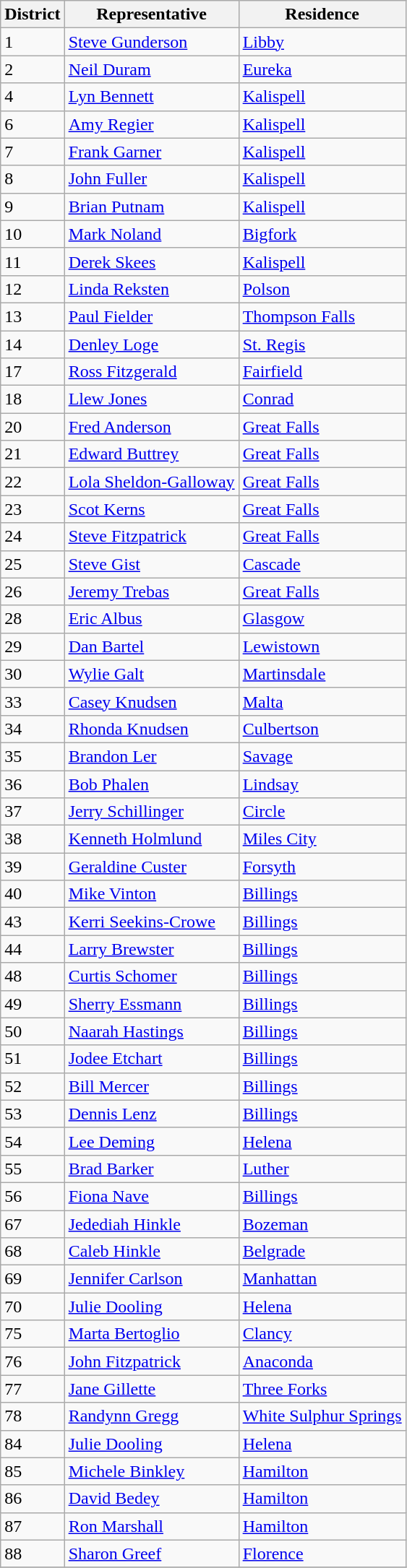<table class=wikitable>
<tr>
<th>District</th>
<th>Representative</th>
<th>Residence</th>
</tr>
<tr>
<td>1</td>
<td><a href='#'>Steve Gunderson</a></td>
<td><a href='#'>Libby</a></td>
</tr>
<tr>
<td>2</td>
<td><a href='#'>Neil Duram</a></td>
<td><a href='#'>Eureka</a></td>
</tr>
<tr>
<td>4</td>
<td><a href='#'>Lyn Bennett</a></td>
<td><a href='#'>Kalispell</a></td>
</tr>
<tr>
<td>6</td>
<td><a href='#'>Amy Regier</a></td>
<td><a href='#'>Kalispell</a></td>
</tr>
<tr>
<td>7</td>
<td><a href='#'>Frank Garner</a></td>
<td><a href='#'>Kalispell</a></td>
</tr>
<tr>
<td>8</td>
<td><a href='#'>John Fuller</a></td>
<td><a href='#'>Kalispell</a></td>
</tr>
<tr>
<td>9</td>
<td><a href='#'>Brian Putnam</a></td>
<td><a href='#'>Kalispell</a></td>
</tr>
<tr>
<td>10</td>
<td><a href='#'>Mark Noland</a></td>
<td><a href='#'>Bigfork</a></td>
</tr>
<tr>
<td>11</td>
<td><a href='#'>Derek Skees</a></td>
<td><a href='#'>Kalispell</a></td>
</tr>
<tr>
<td>12</td>
<td><a href='#'>Linda Reksten</a></td>
<td><a href='#'>Polson</a></td>
</tr>
<tr>
<td>13</td>
<td><a href='#'>Paul Fielder</a></td>
<td><a href='#'>Thompson Falls</a></td>
</tr>
<tr>
<td>14</td>
<td><a href='#'>Denley Loge</a></td>
<td><a href='#'>St. Regis</a></td>
</tr>
<tr>
<td>17</td>
<td><a href='#'>Ross Fitzgerald</a></td>
<td><a href='#'>Fairfield</a></td>
</tr>
<tr>
<td>18</td>
<td><a href='#'>Llew Jones</a></td>
<td><a href='#'>Conrad</a></td>
</tr>
<tr>
<td>20</td>
<td><a href='#'>Fred Anderson</a></td>
<td><a href='#'>Great Falls</a></td>
</tr>
<tr>
<td>21</td>
<td><a href='#'>Edward Buttrey</a></td>
<td><a href='#'>Great Falls</a></td>
</tr>
<tr>
<td>22</td>
<td><a href='#'>Lola Sheldon-Galloway</a></td>
<td><a href='#'>Great Falls</a></td>
</tr>
<tr>
<td>23</td>
<td><a href='#'>Scot Kerns</a></td>
<td><a href='#'>Great Falls</a></td>
</tr>
<tr>
<td>24</td>
<td><a href='#'>Steve Fitzpatrick</a></td>
<td><a href='#'>Great Falls</a></td>
</tr>
<tr>
<td>25</td>
<td><a href='#'>Steve Gist</a></td>
<td><a href='#'>Cascade</a></td>
</tr>
<tr>
<td>26</td>
<td><a href='#'>Jeremy Trebas</a></td>
<td><a href='#'>Great Falls</a></td>
</tr>
<tr>
<td>28</td>
<td><a href='#'>Eric Albus</a></td>
<td><a href='#'>Glasgow</a></td>
</tr>
<tr>
<td>29</td>
<td><a href='#'>Dan Bartel</a></td>
<td><a href='#'>Lewistown</a></td>
</tr>
<tr>
<td>30</td>
<td><a href='#'>Wylie Galt</a></td>
<td><a href='#'>Martinsdale</a></td>
</tr>
<tr>
<td>33</td>
<td><a href='#'>Casey Knudsen</a></td>
<td><a href='#'>Malta</a></td>
</tr>
<tr>
<td>34</td>
<td><a href='#'>Rhonda Knudsen</a></td>
<td><a href='#'>Culbertson</a></td>
</tr>
<tr>
<td>35</td>
<td><a href='#'>Brandon Ler</a></td>
<td><a href='#'>Savage</a></td>
</tr>
<tr>
<td>36</td>
<td><a href='#'>Bob Phalen</a></td>
<td><a href='#'>Lindsay</a></td>
</tr>
<tr>
<td>37</td>
<td><a href='#'>Jerry Schillinger</a></td>
<td><a href='#'>Circle</a></td>
</tr>
<tr>
<td>38</td>
<td><a href='#'>Kenneth Holmlund</a></td>
<td><a href='#'>Miles City</a></td>
</tr>
<tr>
<td>39</td>
<td><a href='#'>Geraldine Custer</a></td>
<td><a href='#'>Forsyth</a></td>
</tr>
<tr>
<td>40</td>
<td><a href='#'>Mike Vinton</a></td>
<td><a href='#'>Billings</a></td>
</tr>
<tr>
<td>43</td>
<td><a href='#'>Kerri Seekins-Crowe</a></td>
<td><a href='#'>Billings</a></td>
</tr>
<tr>
<td>44</td>
<td><a href='#'>Larry Brewster</a></td>
<td><a href='#'>Billings</a></td>
</tr>
<tr>
<td>48</td>
<td><a href='#'>Curtis Schomer</a></td>
<td><a href='#'>Billings</a></td>
</tr>
<tr>
<td>49</td>
<td><a href='#'>Sherry Essmann</a></td>
<td><a href='#'>Billings</a></td>
</tr>
<tr>
<td>50</td>
<td><a href='#'>Naarah Hastings</a></td>
<td><a href='#'>Billings</a></td>
</tr>
<tr>
<td>51</td>
<td><a href='#'>Jodee Etchart</a></td>
<td><a href='#'>Billings</a></td>
</tr>
<tr>
<td>52</td>
<td><a href='#'>Bill Mercer</a></td>
<td><a href='#'>Billings</a></td>
</tr>
<tr>
<td>53</td>
<td><a href='#'>Dennis Lenz</a></td>
<td><a href='#'>Billings</a></td>
</tr>
<tr>
<td>54</td>
<td><a href='#'>Lee Deming</a></td>
<td><a href='#'>Helena</a></td>
</tr>
<tr>
<td>55</td>
<td><a href='#'>Brad Barker</a></td>
<td><a href='#'>Luther</a></td>
</tr>
<tr>
<td>56</td>
<td><a href='#'>Fiona Nave</a></td>
<td><a href='#'>Billings</a></td>
</tr>
<tr>
<td>67</td>
<td><a href='#'>Jedediah Hinkle</a></td>
<td><a href='#'>Bozeman</a></td>
</tr>
<tr>
<td>68</td>
<td><a href='#'>Caleb Hinkle</a></td>
<td><a href='#'>Belgrade</a></td>
</tr>
<tr>
<td>69</td>
<td><a href='#'>Jennifer Carlson</a></td>
<td><a href='#'>Manhattan</a></td>
</tr>
<tr>
<td>70</td>
<td><a href='#'>Julie Dooling</a></td>
<td><a href='#'>Helena</a></td>
</tr>
<tr>
<td>75</td>
<td><a href='#'>Marta Bertoglio</a></td>
<td><a href='#'>Clancy</a></td>
</tr>
<tr>
<td>76</td>
<td><a href='#'>John Fitzpatrick</a></td>
<td><a href='#'>Anaconda</a></td>
</tr>
<tr>
<td>77</td>
<td><a href='#'>Jane Gillette</a></td>
<td><a href='#'>Three Forks</a></td>
</tr>
<tr>
<td>78</td>
<td><a href='#'>Randynn Gregg</a></td>
<td><a href='#'>White Sulphur Springs</a></td>
</tr>
<tr>
<td>84</td>
<td><a href='#'>Julie Dooling</a></td>
<td><a href='#'>Helena</a></td>
</tr>
<tr>
<td>85</td>
<td><a href='#'>Michele Binkley</a></td>
<td><a href='#'>Hamilton</a></td>
</tr>
<tr>
<td>86</td>
<td><a href='#'>David Bedey</a></td>
<td><a href='#'>Hamilton</a></td>
</tr>
<tr>
<td>87</td>
<td><a href='#'>Ron Marshall</a></td>
<td><a href='#'>Hamilton</a></td>
</tr>
<tr>
<td>88</td>
<td><a href='#'>Sharon Greef</a></td>
<td><a href='#'>Florence</a></td>
</tr>
<tr>
</tr>
</table>
